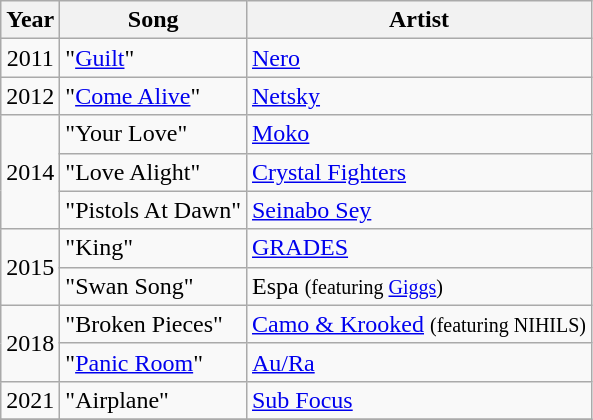<table class=wikitable>
<tr>
<th>Year</th>
<th>Song</th>
<th>Artist</th>
</tr>
<tr>
<td style="text-align:center;">2011</td>
<td>"<a href='#'>Guilt</a>"</td>
<td><a href='#'>Nero</a></td>
</tr>
<tr>
<td style="text-align:center;">2012</td>
<td>"<a href='#'>Come Alive</a>"</td>
<td><a href='#'>Netsky</a></td>
</tr>
<tr>
<td style="text-align:center;" rowspan="3">2014</td>
<td>"Your Love"</td>
<td><a href='#'>Moko</a></td>
</tr>
<tr>
<td>"Love Alight"</td>
<td><a href='#'>Crystal Fighters</a></td>
</tr>
<tr>
<td>"Pistols At Dawn"</td>
<td><a href='#'>Seinabo Sey</a></td>
</tr>
<tr>
<td style="text-align:center;" rowspan="2">2015</td>
<td>"King"</td>
<td><a href='#'>GRADES</a></td>
</tr>
<tr>
<td>"Swan Song"</td>
<td>Espa <small>(featuring <a href='#'>Giggs</a>)</small></td>
</tr>
<tr>
<td style="text-align:center;" rowspan="2">2018</td>
<td>"Broken Pieces"</td>
<td><a href='#'>Camo & Krooked</a> <small>(featuring NIHILS)</small></td>
</tr>
<tr>
<td>"<a href='#'>Panic Room</a>"</td>
<td><a href='#'>Au/Ra</a></td>
</tr>
<tr>
<td style="text-align:center;">2021</td>
<td>"Airplane"</td>
<td><a href='#'>Sub Focus</a></td>
</tr>
<tr>
</tr>
</table>
